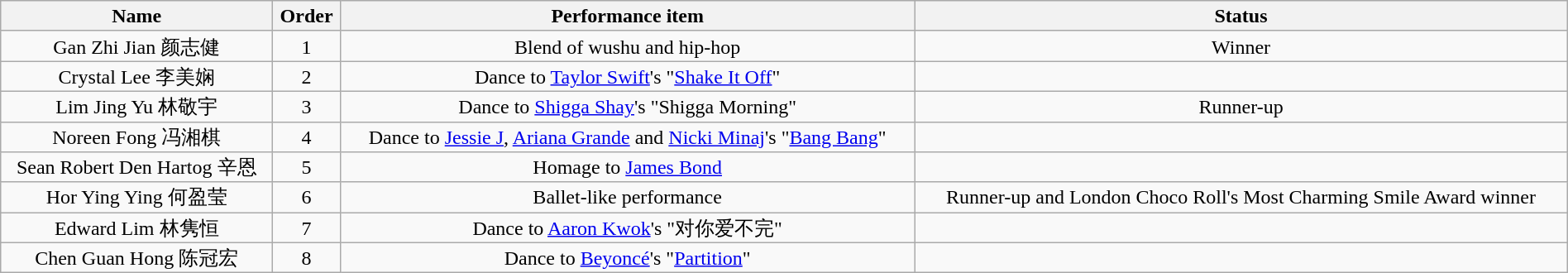<table class="wikitable" style="text-align:center; line-height:17px; width:100%;">
<tr>
<th scope="col">Name</th>
<th scope="col">Order</th>
<th scope="col">Performance item</th>
<th scope="col">Status</th>
</tr>
<tr>
<td>Gan Zhi Jian 颜志健</td>
<td>1</td>
<td>Blend of wushu and hip-hop</td>
<td>Winner</td>
</tr>
<tr>
<td>Crystal Lee 李美娴</td>
<td>2</td>
<td>Dance to <a href='#'>Taylor Swift</a>'s "<a href='#'>Shake It Off</a>"</td>
<td></td>
</tr>
<tr>
<td>Lim Jing Yu 林敬宇</td>
<td>3</td>
<td>Dance to <a href='#'>Shigga Shay</a>'s "Shigga Morning"</td>
<td>Runner-up</td>
</tr>
<tr>
<td>Noreen Fong 冯湘棋</td>
<td>4</td>
<td>Dance to <a href='#'>Jessie J</a>, <a href='#'>Ariana Grande</a> and <a href='#'>Nicki Minaj</a>'s "<a href='#'>Bang Bang</a>"</td>
<td></td>
</tr>
<tr>
<td>Sean Robert Den Hartog 辛恩</td>
<td>5</td>
<td>Homage to <a href='#'>James Bond</a></td>
<td></td>
</tr>
<tr>
<td>Hor Ying Ying 何盈莹</td>
<td>6</td>
<td>Ballet-like performance</td>
<td>Runner-up and London Choco Roll's Most Charming Smile Award winner</td>
</tr>
<tr>
<td>Edward Lim 林隽恒</td>
<td>7</td>
<td>Dance to <a href='#'>Aaron Kwok</a>'s "对你爱不完"</td>
<td></td>
</tr>
<tr>
<td>Chen Guan Hong 陈冠宏</td>
<td>8</td>
<td>Dance to <a href='#'>Beyoncé</a>'s "<a href='#'>Partition</a>"</td>
<td></td>
</tr>
</table>
